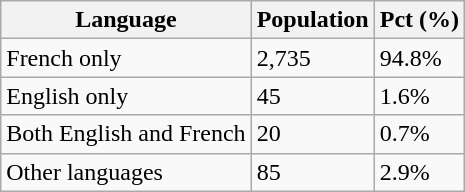<table class="wikitable">
<tr>
<th>Language</th>
<th>Population</th>
<th>Pct (%)</th>
</tr>
<tr>
<td>French only</td>
<td>2,735</td>
<td>94.8%</td>
</tr>
<tr>
<td>English only</td>
<td>45</td>
<td>1.6%</td>
</tr>
<tr>
<td>Both English and French</td>
<td>20</td>
<td>0.7%</td>
</tr>
<tr>
<td>Other languages</td>
<td>85</td>
<td>2.9%</td>
</tr>
</table>
